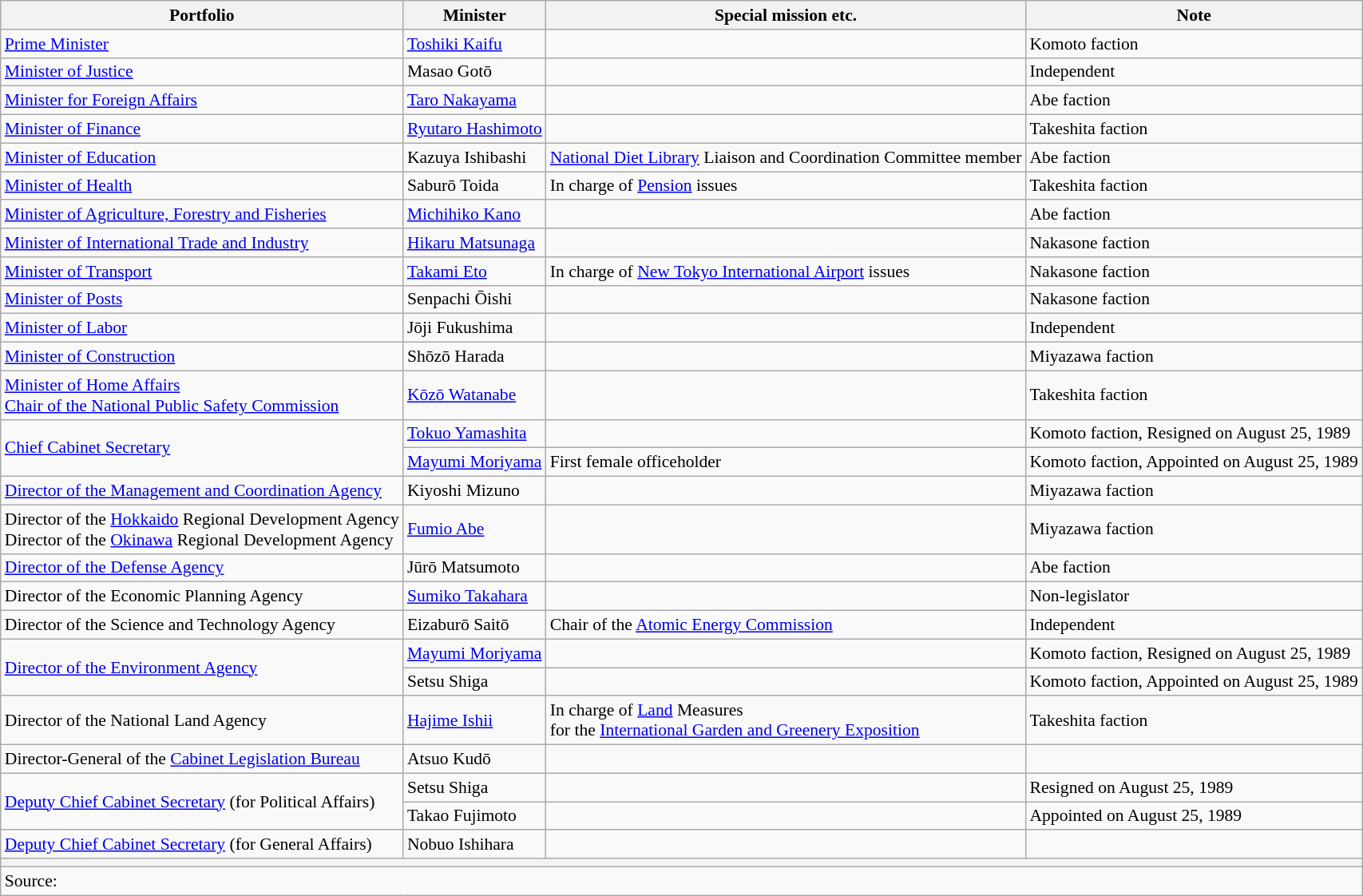<table class="wikitable unsortable" style="font-size: 90%;">
<tr>
<th scope="col">Portfolio</th>
<th scope="col">Minister</th>
<th scope="col">Special mission etc.</th>
<th scope="col">Note</th>
</tr>
<tr>
<td><a href='#'>Prime Minister</a></td>
<td><a href='#'>Toshiki Kaifu</a></td>
<td></td>
<td>Komoto faction</td>
</tr>
<tr>
<td><a href='#'>Minister of Justice</a></td>
<td>Masao Gotō</td>
<td></td>
<td>Independent</td>
</tr>
<tr>
<td><a href='#'>Minister for Foreign Affairs</a></td>
<td><a href='#'>Taro Nakayama</a></td>
<td></td>
<td>Abe faction</td>
</tr>
<tr>
<td><a href='#'>Minister of Finance</a></td>
<td><a href='#'>Ryutaro Hashimoto</a></td>
<td></td>
<td>Takeshita faction</td>
</tr>
<tr>
<td><a href='#'>Minister of Education</a></td>
<td>Kazuya Ishibashi</td>
<td><a href='#'>National Diet Library</a> Liaison and Coordination Committee member</td>
<td>Abe faction</td>
</tr>
<tr>
<td><a href='#'>Minister of Health</a></td>
<td>Saburō Toida</td>
<td>In charge of <a href='#'>Pension</a> issues</td>
<td>Takeshita faction</td>
</tr>
<tr>
<td><a href='#'>Minister of Agriculture, Forestry and Fisheries</a></td>
<td><a href='#'>Michihiko Kano</a></td>
<td></td>
<td>Abe faction</td>
</tr>
<tr>
<td><a href='#'>Minister of International Trade and Industry</a></td>
<td><a href='#'>Hikaru Matsunaga</a></td>
<td></td>
<td>Nakasone faction</td>
</tr>
<tr>
<td><a href='#'>Minister of Transport</a></td>
<td><a href='#'>Takami Eto</a></td>
<td>In charge of <a href='#'>New Tokyo International Airport</a> issues</td>
<td>Nakasone faction</td>
</tr>
<tr>
<td><a href='#'>Minister of Posts</a></td>
<td>Senpachi Ōishi</td>
<td></td>
<td>Nakasone faction</td>
</tr>
<tr>
<td><a href='#'>Minister of Labor</a></td>
<td>Jōji Fukushima</td>
<td></td>
<td>Independent</td>
</tr>
<tr>
<td><a href='#'>Minister of Construction</a></td>
<td>Shōzō Harada</td>
<td></td>
<td>Miyazawa faction</td>
</tr>
<tr>
<td><a href='#'>Minister of Home Affairs</a><br><a href='#'>Chair of the National Public Safety Commission</a></td>
<td><a href='#'>Kōzō Watanabe</a></td>
<td></td>
<td>Takeshita faction</td>
</tr>
<tr>
<td rowspan=2><a href='#'>Chief Cabinet Secretary</a></td>
<td><a href='#'>Tokuo Yamashita</a></td>
<td></td>
<td>Komoto faction, Resigned on August 25, 1989</td>
</tr>
<tr>
<td><a href='#'>Mayumi Moriyama</a></td>
<td>First female officeholder</td>
<td>Komoto faction, Appointed on August 25, 1989</td>
</tr>
<tr>
<td><a href='#'>Director of the Management and Coordination Agency</a></td>
<td>Kiyoshi Mizuno</td>
<td></td>
<td>Miyazawa faction</td>
</tr>
<tr>
<td>Director of the <a href='#'>Hokkaido</a> Regional Development Agency<br>Director of the <a href='#'>Okinawa</a> Regional Development Agency</td>
<td><a href='#'>Fumio Abe</a></td>
<td></td>
<td>Miyazawa faction</td>
</tr>
<tr>
<td><a href='#'>Director of the Defense Agency</a></td>
<td>Jūrō Matsumoto</td>
<td></td>
<td>Abe faction</td>
</tr>
<tr>
<td>Director of the Economic Planning Agency</td>
<td><a href='#'>Sumiko Takahara</a></td>
<td></td>
<td>Non-legislator</td>
</tr>
<tr>
<td>Director of the Science and Technology Agency</td>
<td>Eizaburō Saitō</td>
<td>Chair of the <a href='#'>Atomic Energy Commission</a></td>
<td>Independent</td>
</tr>
<tr>
<td rowspan=2><a href='#'>Director of the Environment Agency</a></td>
<td><a href='#'>Mayumi Moriyama</a></td>
<td></td>
<td>Komoto faction, Resigned on August 25, 1989</td>
</tr>
<tr>
<td>Setsu Shiga</td>
<td></td>
<td>Komoto faction, Appointed on August 25, 1989</td>
</tr>
<tr>
<td>Director of the National Land Agency</td>
<td><a href='#'>Hajime Ishii</a></td>
<td>In charge of <a href='#'>Land</a> Measures<br>for the <a href='#'>International Garden and Greenery Exposition</a></td>
<td>Takeshita faction</td>
</tr>
<tr>
<td>Director-General of the <a href='#'>Cabinet Legislation Bureau</a></td>
<td>Atsuo Kudō</td>
<td></td>
<td></td>
</tr>
<tr>
<td rowspan=2><a href='#'>Deputy Chief Cabinet Secretary</a> (for Political Affairs)</td>
<td>Setsu Shiga</td>
<td></td>
<td>Resigned on August 25, 1989</td>
</tr>
<tr>
<td>Takao Fujimoto</td>
<td></td>
<td>Appointed on August 25, 1989</td>
</tr>
<tr>
<td><a href='#'>Deputy Chief Cabinet Secretary</a> (for General Affairs)</td>
<td>Nobuo Ishihara</td>
<td></td>
<td></td>
</tr>
<tr>
<th colspan="4"></th>
</tr>
<tr>
<td colspan="4">Source:</td>
</tr>
</table>
